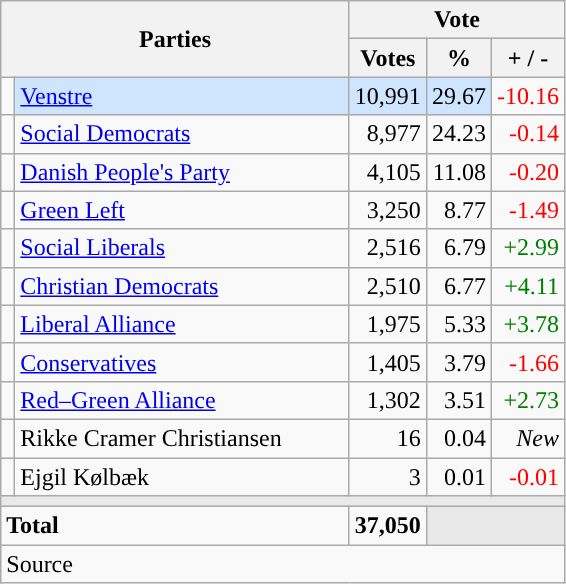<table class="wikitable" style="text-align:right;">
<tr>
<th style="text-align:centre;" rowspan="2" colspan="2" width="225">Parties</th>
<th colspan="3">Vote</th>
</tr>
<tr>
<th width="15">Votes</th>
<th width="15">%</th>
<th width="15">+ / -</th>
</tr>
<tr>
<td width="2" style="color:inherit;background:"></td>
<td bgcolor=#cfe5fe  align="left"><a href='#'>Venstre</a></td>
<td bgcolor=#cfe5fe>10,991</td>
<td bgcolor=#cfe5fe>29.67</td>
<td style=color:red;>-10.16</td>
</tr>
<tr>
<td width="2" style="color:inherit;background:"></td>
<td align="left"><a href='#'>Social Democrats</a></td>
<td>8,977</td>
<td>24.23</td>
<td style=color:red;>-0.14</td>
</tr>
<tr>
<td width="2" style="color:inherit;background:"></td>
<td align="left"><a href='#'>Danish People's Party</a></td>
<td>4,105</td>
<td>11.08</td>
<td style=color:red;>-0.20</td>
</tr>
<tr>
<td width="2" style="color:inherit;background:"></td>
<td align="left"><a href='#'>Green Left</a></td>
<td>3,250</td>
<td>8.77</td>
<td style=color:red;>-1.49</td>
</tr>
<tr>
<td width="2" style="color:inherit;background:"></td>
<td align="left"><a href='#'>Social Liberals</a></td>
<td>2,516</td>
<td>6.79</td>
<td style=color:green;>+2.99</td>
</tr>
<tr>
<td width="2" style="color:inherit;background:"></td>
<td align="left"><a href='#'>Christian Democrats</a></td>
<td>2,510</td>
<td>6.77</td>
<td style=color:green;>+4.11</td>
</tr>
<tr>
<td width="2" style="color:inherit;background:"></td>
<td align="left"><a href='#'>Liberal Alliance</a></td>
<td>1,975</td>
<td>5.33</td>
<td style=color:green;>+3.78</td>
</tr>
<tr>
<td width="2" style="color:inherit;background:"></td>
<td align="left"><a href='#'>Conservatives</a></td>
<td>1,405</td>
<td>3.79</td>
<td style=color:red;>-1.66</td>
</tr>
<tr>
<td width="2" style="color:inherit;background:"></td>
<td align="left"><a href='#'>Red–Green Alliance</a></td>
<td>1,302</td>
<td>3.51</td>
<td style=color:green;>+2.73</td>
</tr>
<tr>
<td width="2" style="color:inherit;background:"></td>
<td align="left">Rikke Cramer Christiansen</td>
<td>16</td>
<td>0.04</td>
<td><em>New</em></td>
</tr>
<tr>
<td width="2" style="color:inherit;background:"></td>
<td align="left">Ejgil Kølbæk</td>
<td>3</td>
<td>0.01</td>
<td style=color:red;>-0.01</td>
</tr>
<tr>
<td colspan="7" bgcolor="#E9E9E9"></td>
</tr>
<tr>
<td align="left" colspan="2"><strong>Total</strong></td>
<td><strong>37,050</strong></td>
<td bgcolor="#E9E9E9" colspan="2"></td>
</tr>
<tr>
<td align="left" colspan="6">Source</td>
</tr>
</table>
